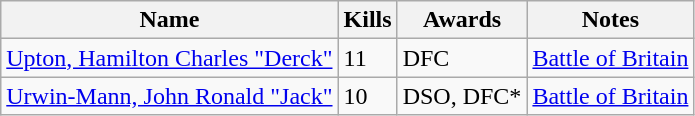<table class=wikitable>
<tr>
<th>Name</th>
<th>Kills</th>
<th>Awards</th>
<th>Notes</th>
</tr>
<tr>
<td><a href='#'>Upton, Hamilton Charles "Derck"</a></td>
<td>11</td>
<td>DFC</td>
<td><a href='#'>Battle of Britain</a></td>
</tr>
<tr>
<td><a href='#'>Urwin-Mann, John Ronald "Jack"</a></td>
<td>10</td>
<td>DSO, DFC*</td>
<td><a href='#'>Battle of Britain</a></td>
</tr>
</table>
